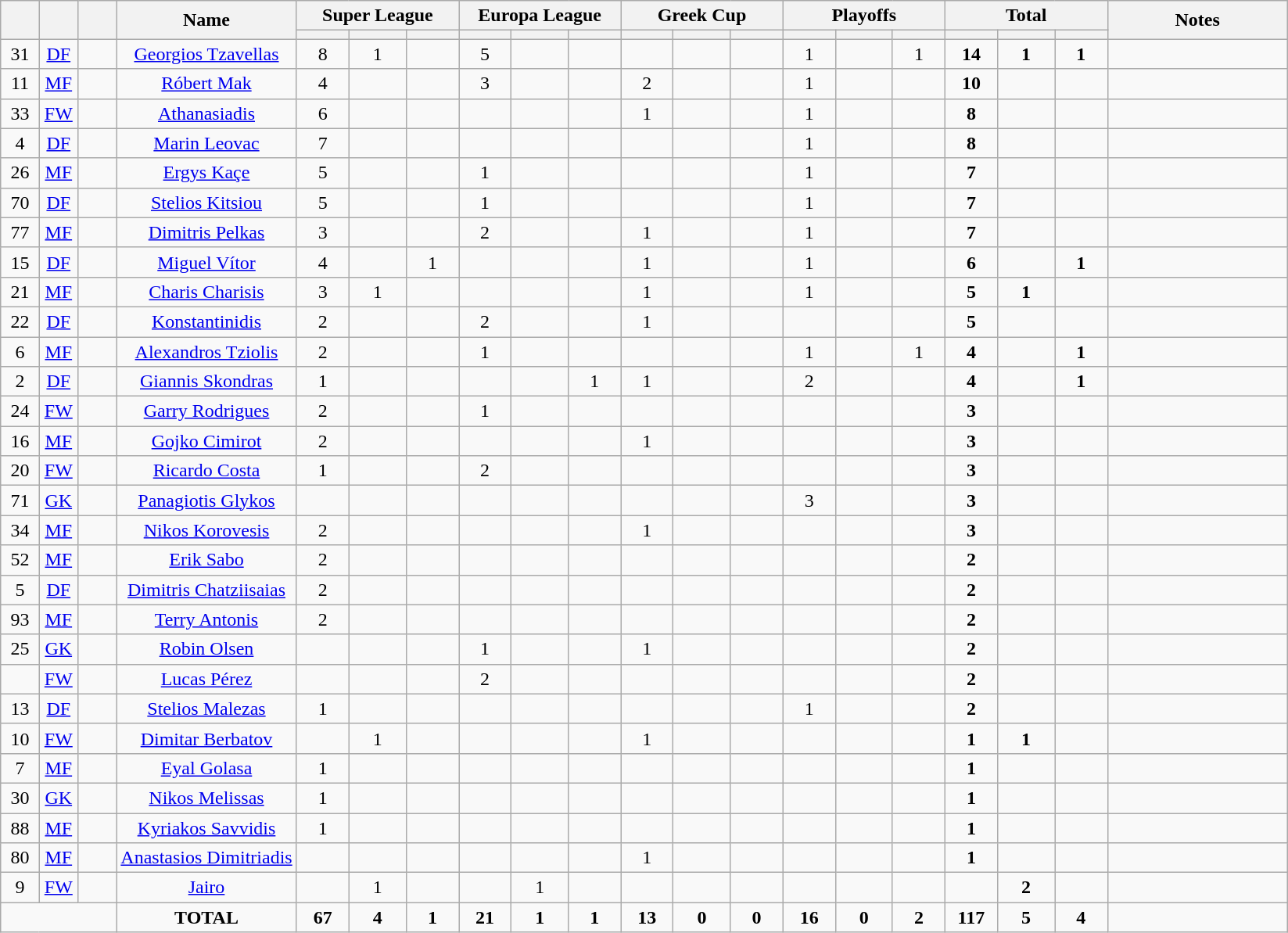<table class="wikitable" style="font-size: 100%; text-align: center;">
<tr>
<th rowspan="2"  style="width:3%; text-align:center;"></th>
<th rowspan="2"  style="width:3%; text-align:center;"></th>
<th rowspan="2"  style="width:3%; text-align:center;"></th>
<th rowspan="2"  style="width:14%; text-align:center;">Name</th>
<th colspan="3" style="text-align:center;">Super League</th>
<th colspan="3" style="text-align:center;">Europa League</th>
<th colspan="3" style="text-align:center;">Greek Cup</th>
<th colspan="3" style="text-align:center;">Playoffs</th>
<th colspan="3" style="text-align:center;">Total</th>
<th rowspan="2"  style="width:14%; text-align:center;">Notes</th>
</tr>
<tr>
<th style="width:25px; "></th>
<th style="width:28px; "></th>
<th style="width:25px; "></th>
<th style="width:25px; "></th>
<th style="width:28px; "></th>
<th style="width:25px; "></th>
<th style="width:25px; "></th>
<th style="width:28px; "></th>
<th style="width:25px; "></th>
<th style="width:25px; "></th>
<th style="width:28px; "></th>
<th style="width:25px; "></th>
<th style="width:25px; "></th>
<th style="width:28px; "></th>
<th style="width:25px; "></th>
</tr>
<tr>
<td>31</td>
<td><a href='#'>DF</a></td>
<td></td>
<td><a href='#'>Georgios Tzavellas</a></td>
<td>8</td>
<td>1</td>
<td></td>
<td>5</td>
<td></td>
<td></td>
<td></td>
<td></td>
<td></td>
<td>1</td>
<td></td>
<td>1</td>
<td><strong>14</strong></td>
<td><strong>1</strong></td>
<td><strong>1</strong></td>
<td></td>
</tr>
<tr>
<td>11</td>
<td><a href='#'>MF</a></td>
<td></td>
<td><a href='#'>Róbert Mak</a></td>
<td>4</td>
<td></td>
<td></td>
<td>3</td>
<td></td>
<td></td>
<td>2</td>
<td></td>
<td></td>
<td>1</td>
<td></td>
<td></td>
<td><strong>10</strong></td>
<td></td>
<td></td>
<td></td>
</tr>
<tr>
<td>33</td>
<td><a href='#'>FW</a></td>
<td></td>
<td><a href='#'>Athanasiadis</a></td>
<td>6</td>
<td></td>
<td></td>
<td></td>
<td></td>
<td></td>
<td>1</td>
<td></td>
<td></td>
<td>1</td>
<td></td>
<td></td>
<td><strong>8</strong></td>
<td></td>
<td></td>
<td></td>
</tr>
<tr>
<td>4</td>
<td><a href='#'>DF</a></td>
<td></td>
<td><a href='#'>Marin Leovac</a></td>
<td>7</td>
<td></td>
<td></td>
<td></td>
<td></td>
<td></td>
<td></td>
<td></td>
<td></td>
<td>1</td>
<td></td>
<td></td>
<td><strong>8</strong></td>
<td></td>
<td></td>
<td></td>
</tr>
<tr>
<td>26</td>
<td><a href='#'>MF</a></td>
<td></td>
<td><a href='#'>Ergys Kaçe</a></td>
<td>5</td>
<td></td>
<td></td>
<td>1</td>
<td></td>
<td></td>
<td></td>
<td></td>
<td></td>
<td>1</td>
<td></td>
<td></td>
<td><strong>7</strong></td>
<td></td>
<td></td>
<td></td>
</tr>
<tr>
<td>70</td>
<td><a href='#'>DF</a></td>
<td></td>
<td><a href='#'>Stelios Kitsiou</a></td>
<td>5</td>
<td></td>
<td></td>
<td>1</td>
<td></td>
<td></td>
<td></td>
<td></td>
<td></td>
<td>1</td>
<td></td>
<td></td>
<td><strong>7</strong></td>
<td></td>
<td></td>
<td></td>
</tr>
<tr>
<td>77</td>
<td><a href='#'>MF</a></td>
<td></td>
<td><a href='#'>Dimitris Pelkas</a></td>
<td>3</td>
<td></td>
<td></td>
<td>2</td>
<td></td>
<td></td>
<td>1</td>
<td></td>
<td></td>
<td>1</td>
<td></td>
<td></td>
<td><strong>7</strong></td>
<td></td>
<td></td>
<td></td>
</tr>
<tr>
<td>15</td>
<td><a href='#'>DF</a></td>
<td></td>
<td><a href='#'>Miguel Vítor</a></td>
<td>4</td>
<td></td>
<td>1</td>
<td></td>
<td></td>
<td></td>
<td>1</td>
<td></td>
<td></td>
<td>1</td>
<td></td>
<td></td>
<td><strong>6</strong></td>
<td></td>
<td><strong>1</strong></td>
<td></td>
</tr>
<tr>
<td>21</td>
<td><a href='#'>MF</a></td>
<td></td>
<td><a href='#'>Charis Charisis</a></td>
<td>3</td>
<td>1</td>
<td></td>
<td></td>
<td></td>
<td></td>
<td>1</td>
<td></td>
<td></td>
<td>1</td>
<td></td>
<td></td>
<td><strong>5</strong></td>
<td><strong>1</strong></td>
<td></td>
<td></td>
</tr>
<tr>
<td>22</td>
<td><a href='#'>DF</a></td>
<td></td>
<td><a href='#'>Konstantinidis</a></td>
<td>2</td>
<td></td>
<td></td>
<td>2</td>
<td></td>
<td></td>
<td>1</td>
<td></td>
<td></td>
<td></td>
<td></td>
<td></td>
<td><strong>5</strong></td>
<td></td>
<td></td>
<td></td>
</tr>
<tr>
<td>6</td>
<td><a href='#'>MF</a></td>
<td></td>
<td><a href='#'>Alexandros Tziolis</a></td>
<td>2</td>
<td></td>
<td></td>
<td>1</td>
<td></td>
<td></td>
<td></td>
<td></td>
<td></td>
<td>1</td>
<td></td>
<td>1</td>
<td><strong>4</strong></td>
<td></td>
<td><strong>1</strong></td>
<td></td>
</tr>
<tr>
<td>2</td>
<td><a href='#'>DF</a></td>
<td></td>
<td><a href='#'>Giannis Skondras</a></td>
<td>1</td>
<td></td>
<td></td>
<td></td>
<td></td>
<td>1</td>
<td>1</td>
<td></td>
<td></td>
<td>2</td>
<td></td>
<td></td>
<td><strong>4</strong></td>
<td></td>
<td><strong>1</strong></td>
<td></td>
</tr>
<tr>
<td>24</td>
<td><a href='#'>FW</a></td>
<td></td>
<td><a href='#'>Garry Rodrigues</a></td>
<td>2</td>
<td></td>
<td></td>
<td>1</td>
<td></td>
<td></td>
<td></td>
<td></td>
<td></td>
<td></td>
<td></td>
<td></td>
<td><strong>3</strong></td>
<td></td>
<td></td>
<td></td>
</tr>
<tr>
<td>16</td>
<td><a href='#'>MF</a></td>
<td></td>
<td><a href='#'>Gojko Cimirot</a></td>
<td>2</td>
<td></td>
<td></td>
<td></td>
<td></td>
<td></td>
<td>1</td>
<td></td>
<td></td>
<td></td>
<td></td>
<td></td>
<td><strong>3</strong></td>
<td></td>
<td></td>
<td></td>
</tr>
<tr>
<td>20</td>
<td><a href='#'>FW</a></td>
<td></td>
<td><a href='#'>Ricardo Costa</a></td>
<td>1</td>
<td></td>
<td></td>
<td>2</td>
<td></td>
<td></td>
<td></td>
<td></td>
<td></td>
<td></td>
<td></td>
<td></td>
<td><strong>3</strong></td>
<td></td>
<td></td>
<td></td>
</tr>
<tr>
<td>71</td>
<td><a href='#'>GK</a></td>
<td></td>
<td><a href='#'>Panagiotis Glykos</a></td>
<td></td>
<td></td>
<td></td>
<td></td>
<td></td>
<td></td>
<td></td>
<td></td>
<td></td>
<td>3</td>
<td></td>
<td></td>
<td><strong>3</strong></td>
<td></td>
<td></td>
<td></td>
</tr>
<tr>
<td>34</td>
<td><a href='#'>MF</a></td>
<td></td>
<td><a href='#'>Nikos Korovesis</a></td>
<td>2</td>
<td></td>
<td></td>
<td></td>
<td></td>
<td></td>
<td>1</td>
<td></td>
<td></td>
<td></td>
<td></td>
<td></td>
<td><strong>3</strong></td>
<td></td>
<td></td>
<td></td>
</tr>
<tr>
<td>52</td>
<td><a href='#'>MF</a></td>
<td></td>
<td><a href='#'>Erik Sabo</a></td>
<td>2</td>
<td></td>
<td></td>
<td></td>
<td></td>
<td></td>
<td></td>
<td></td>
<td></td>
<td></td>
<td></td>
<td></td>
<td><strong>2</strong></td>
<td></td>
<td></td>
<td></td>
</tr>
<tr>
<td>5</td>
<td><a href='#'>DF</a></td>
<td></td>
<td><a href='#'>Dimitris Chatziisaias</a></td>
<td>2</td>
<td></td>
<td></td>
<td></td>
<td></td>
<td></td>
<td></td>
<td></td>
<td></td>
<td></td>
<td></td>
<td></td>
<td><strong>2</strong></td>
<td></td>
<td></td>
<td></td>
</tr>
<tr>
<td>93</td>
<td><a href='#'>MF</a></td>
<td></td>
<td><a href='#'>Terry Antonis</a></td>
<td>2</td>
<td></td>
<td></td>
<td></td>
<td></td>
<td></td>
<td></td>
<td></td>
<td></td>
<td></td>
<td></td>
<td></td>
<td><strong>2</strong></td>
<td></td>
<td></td>
<td></td>
</tr>
<tr>
<td>25</td>
<td><a href='#'>GK</a></td>
<td></td>
<td><a href='#'>Robin Olsen</a></td>
<td></td>
<td></td>
<td></td>
<td>1</td>
<td></td>
<td></td>
<td>1</td>
<td></td>
<td></td>
<td></td>
<td></td>
<td></td>
<td><strong>2</strong></td>
<td></td>
<td></td>
<td></td>
</tr>
<tr>
<td></td>
<td><a href='#'>FW</a></td>
<td></td>
<td><a href='#'>Lucas Pérez</a></td>
<td></td>
<td></td>
<td></td>
<td>2</td>
<td></td>
<td></td>
<td></td>
<td></td>
<td></td>
<td></td>
<td></td>
<td></td>
<td><strong>2</strong></td>
<td></td>
<td></td>
<td></td>
</tr>
<tr>
<td>13</td>
<td><a href='#'>DF</a></td>
<td></td>
<td><a href='#'>Stelios Malezas</a></td>
<td>1</td>
<td></td>
<td></td>
<td></td>
<td></td>
<td></td>
<td></td>
<td></td>
<td></td>
<td>1</td>
<td></td>
<td></td>
<td><strong>2</strong></td>
<td></td>
<td></td>
<td></td>
</tr>
<tr>
<td>10</td>
<td><a href='#'>FW</a></td>
<td></td>
<td><a href='#'>Dimitar Berbatov</a></td>
<td></td>
<td>1</td>
<td></td>
<td></td>
<td></td>
<td></td>
<td>1</td>
<td></td>
<td></td>
<td></td>
<td></td>
<td></td>
<td><strong>1</strong></td>
<td><strong>1</strong></td>
<td></td>
<td></td>
</tr>
<tr>
<td>7</td>
<td><a href='#'>MF</a></td>
<td></td>
<td><a href='#'>Eyal Golasa</a></td>
<td>1</td>
<td></td>
<td></td>
<td></td>
<td></td>
<td></td>
<td></td>
<td></td>
<td></td>
<td></td>
<td></td>
<td></td>
<td><strong>1</strong></td>
<td></td>
<td></td>
<td></td>
</tr>
<tr>
<td>30</td>
<td><a href='#'>GK</a></td>
<td></td>
<td><a href='#'>Nikos Melissas</a></td>
<td>1</td>
<td></td>
<td></td>
<td></td>
<td></td>
<td></td>
<td></td>
<td></td>
<td></td>
<td></td>
<td></td>
<td></td>
<td><strong>1</strong></td>
<td></td>
<td></td>
<td></td>
</tr>
<tr>
<td>88</td>
<td><a href='#'>MF</a></td>
<td></td>
<td><a href='#'>Kyriakos Savvidis</a></td>
<td>1</td>
<td></td>
<td></td>
<td></td>
<td></td>
<td></td>
<td></td>
<td></td>
<td></td>
<td></td>
<td></td>
<td></td>
<td><strong>1</strong></td>
<td></td>
<td></td>
<td></td>
</tr>
<tr>
<td>80</td>
<td><a href='#'>MF</a></td>
<td></td>
<td><a href='#'>Anastasios Dimitriadis</a></td>
<td></td>
<td></td>
<td></td>
<td></td>
<td></td>
<td></td>
<td>1</td>
<td></td>
<td></td>
<td></td>
<td></td>
<td></td>
<td><strong>1</strong></td>
<td></td>
<td></td>
<td></td>
</tr>
<tr>
<td>9</td>
<td><a href='#'>FW</a></td>
<td></td>
<td><a href='#'>Jairo</a></td>
<td></td>
<td>1</td>
<td></td>
<td></td>
<td>1</td>
<td></td>
<td></td>
<td></td>
<td></td>
<td></td>
<td></td>
<td></td>
<td></td>
<td><strong>2</strong></td>
<td></td>
<td></td>
</tr>
<tr>
<td colspan="3"></td>
<td><strong>TOTAL</strong></td>
<td><strong>67</strong></td>
<td><strong>4</strong></td>
<td><strong>1</strong></td>
<td><strong>21</strong></td>
<td><strong>1</strong></td>
<td><strong>1</strong></td>
<td><strong>13</strong></td>
<td><strong>0</strong></td>
<td><strong>0</strong></td>
<td><strong>16</strong></td>
<td><strong>0</strong></td>
<td><strong>2</strong></td>
<td><strong>117</strong></td>
<td><strong>5</strong></td>
<td><strong>4</strong></td>
</tr>
</table>
